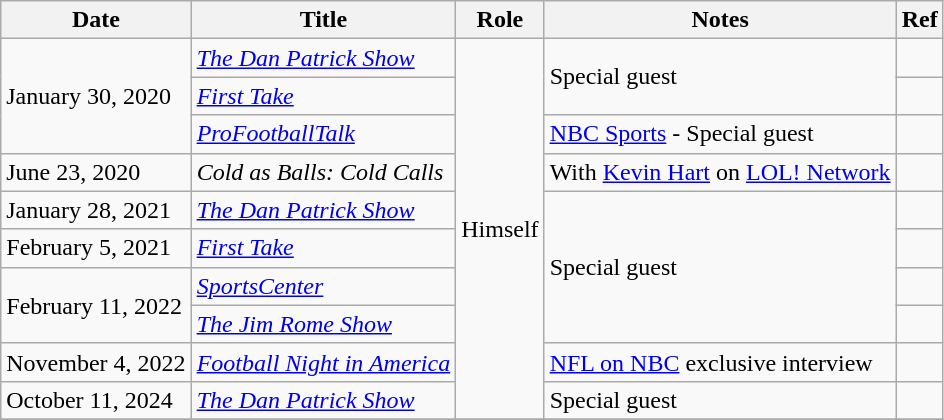<table class="wikitable">
<tr>
<th>Date</th>
<th>Title</th>
<th>Role</th>
<th>Notes</th>
<th>Ref</th>
</tr>
<tr>
<td rowspan="3">January 30, 2020</td>
<td><em><a href='#'>The Dan Patrick Show</a></em></td>
<td rowspan="10">Himself</td>
<td rowspan="2">Special guest</td>
<td></td>
</tr>
<tr>
<td><em><a href='#'>First Take</a></em></td>
<td></td>
</tr>
<tr>
<td><em><a href='#'>ProFootballTalk</a></em></td>
<td><a href='#'>NBC Sports</a> - Special guest</td>
<td></td>
</tr>
<tr>
<td>June 23, 2020</td>
<td><em>Cold as Balls: Cold Calls</em></td>
<td>With <a href='#'>Kevin Hart</a> on <a href='#'>LOL! Network</a></td>
<td></td>
</tr>
<tr>
<td>January 28, 2021</td>
<td><em><a href='#'>The Dan Patrick Show</a></em></td>
<td rowspan="4">Special guest</td>
<td></td>
</tr>
<tr>
<td>February 5, 2021</td>
<td><em><a href='#'>First Take</a></em></td>
<td></td>
</tr>
<tr>
<td rowspan="2">February 11, 2022</td>
<td><em><a href='#'>SportsCenter</a></em></td>
<td></td>
</tr>
<tr>
<td><em><a href='#'>The Jim Rome Show</a></em></td>
<td></td>
</tr>
<tr>
<td>November 4, 2022</td>
<td><em><a href='#'>Football Night in America</a></em></td>
<td><a href='#'>NFL on NBC</a> exclusive interview</td>
<td></td>
</tr>
<tr>
<td>October 11, 2024</td>
<td><em><a href='#'>The Dan Patrick Show</a></em></td>
<td>Special guest</td>
<td></td>
</tr>
<tr>
</tr>
</table>
